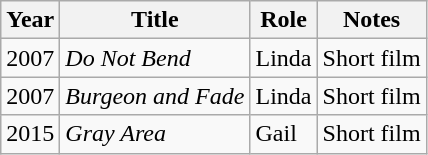<table class="wikitable sortable">
<tr>
<th>Year</th>
<th>Title</th>
<th>Role</th>
<th class="unsortable">Notes</th>
</tr>
<tr>
<td>2007</td>
<td><em>Do Not Bend</em></td>
<td>Linda</td>
<td>Short film</td>
</tr>
<tr>
<td>2007</td>
<td><em>Burgeon and Fade</em></td>
<td>Linda</td>
<td>Short film</td>
</tr>
<tr>
<td>2015</td>
<td><em>Gray Area</em></td>
<td>Gail</td>
<td>Short film</td>
</tr>
</table>
